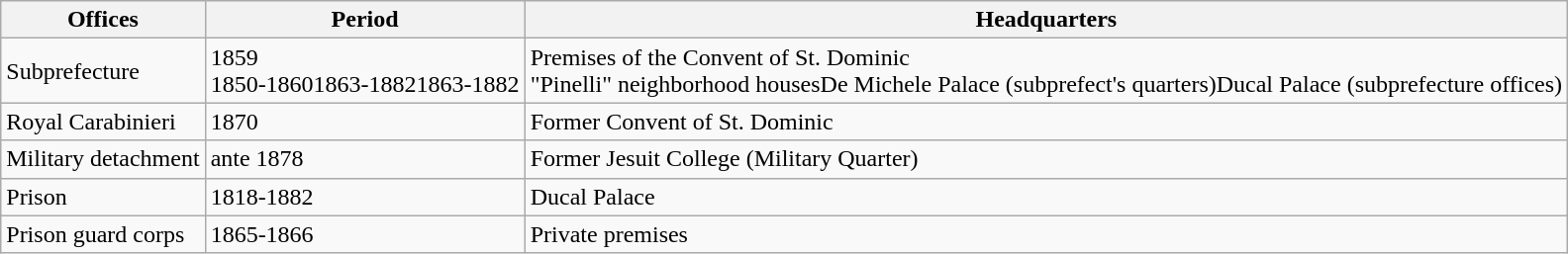<table class="wikitable sortable">
<tr>
<th>Offices</th>
<th>Period</th>
<th>Headquarters</th>
</tr>
<tr>
<td>Subprefecture</td>
<td>1859<br>1850-18601863-18821863-1882</td>
<td>Premises of the Convent of St. Dominic<br>"Pinelli" neighborhood housesDe Michele Palace (subprefect's quarters)Ducal Palace (subprefecture offices)</td>
</tr>
<tr>
<td>Royal Carabinieri</td>
<td>1870</td>
<td>Former Convent of St. Dominic</td>
</tr>
<tr>
<td>Military detachment</td>
<td>ante 1878</td>
<td>Former Jesuit College (Military Quarter)</td>
</tr>
<tr>
<td>Prison</td>
<td>1818-1882</td>
<td>Ducal Palace</td>
</tr>
<tr>
<td>Prison guard corps</td>
<td>1865-1866</td>
<td>Private premises</td>
</tr>
</table>
